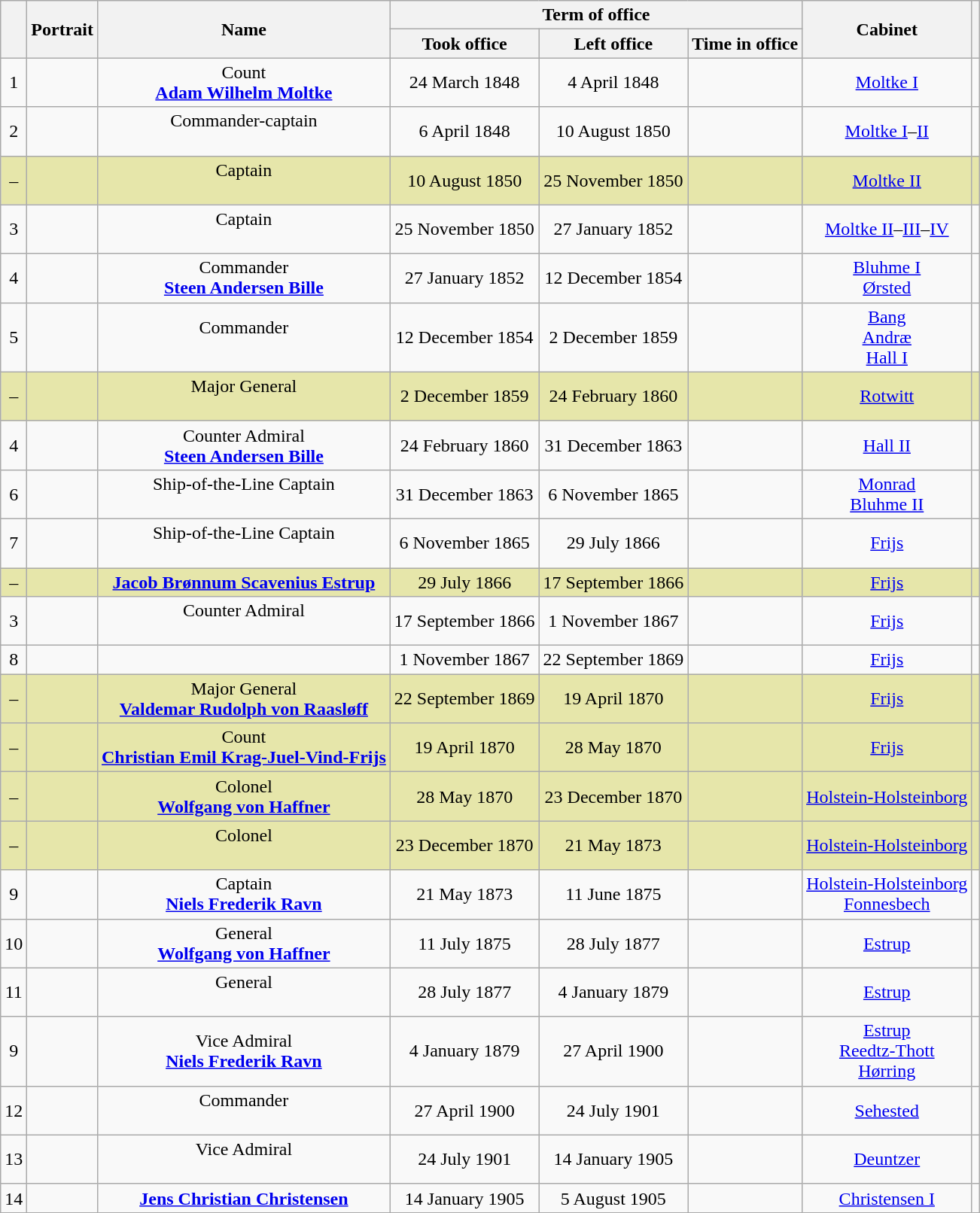<table class="wikitable" style="text-align:center">
<tr>
<th rowspan=2></th>
<th rowspan=2>Portrait</th>
<th rowspan=2>Name<br></th>
<th colspan=3>Term of office</th>
<th rowspan=2>Cabinet</th>
<th rowspan=2></th>
</tr>
<tr>
<th>Took office</th>
<th>Left office</th>
<th>Time in office</th>
</tr>
<tr>
<td>1</td>
<td></td>
<td>Count<br><strong><a href='#'>Adam Wilhelm Moltke</a></strong><br></td>
<td>24 March 1848</td>
<td>4 April 1848</td>
<td></td>
<td><a href='#'>Moltke I</a></td>
<td></td>
</tr>
<tr>
<td>2</td>
<td></td>
<td>Commander-captain<br><strong></strong><br></td>
<td>6 April 1848</td>
<td>10 August 1850</td>
<td></td>
<td><a href='#'>Moltke I</a>–<a href='#'>II</a></td>
<td><br></td>
</tr>
<tr style="background:#e6e6aa;">
<td>–</td>
<td></td>
<td>Captain<br><strong></strong><br></td>
<td>10 August 1850</td>
<td>25 November 1850</td>
<td></td>
<td><a href='#'>Moltke II</a></td>
<td></td>
</tr>
<tr>
<td>3</td>
<td></td>
<td>Captain<br><strong></strong><br></td>
<td>25 November 1850</td>
<td>27 January 1852</td>
<td></td>
<td><a href='#'>Moltke II</a>–<a href='#'>III</a>–<a href='#'>IV</a></td>
<td><br></td>
</tr>
<tr>
<td>4</td>
<td></td>
<td>Commander<br><strong><a href='#'>Steen Andersen Bille</a></strong><br></td>
<td>27 January 1852</td>
<td>12 December 1854</td>
<td></td>
<td><a href='#'>Bluhme I</a><br><a href='#'>Ørsted</a></td>
<td><br></td>
</tr>
<tr>
<td>5</td>
<td></td>
<td>Commander<br><strong></strong><br></td>
<td>12 December 1854</td>
<td>2 December 1859</td>
<td></td>
<td><a href='#'>Bang</a><br><a href='#'>Andræ</a><br><a href='#'>Hall I</a></td>
<td><br></td>
</tr>
<tr style="background:#e6e6aa;">
<td>–</td>
<td></td>
<td>Major General<br><strong></strong><br></td>
<td>2 December 1859</td>
<td>24 February 1860</td>
<td></td>
<td><a href='#'>Rotwitt</a></td>
<td></td>
</tr>
<tr>
<td>4</td>
<td></td>
<td>Counter Admiral<br><strong><a href='#'>Steen Andersen Bille</a></strong><br></td>
<td>24 February 1860</td>
<td>31 December 1863</td>
<td></td>
<td><a href='#'>Hall II</a></td>
<td></td>
</tr>
<tr>
<td>6</td>
<td></td>
<td>Ship-of-the-Line Captain<br><strong></strong><br></td>
<td>31 December 1863</td>
<td>6 November 1865</td>
<td></td>
<td><a href='#'>Monrad</a><br><a href='#'>Bluhme II</a></td>
<td><br></td>
</tr>
<tr>
<td>7</td>
<td></td>
<td>Ship-of-the-Line Captain<br><strong></strong><br></td>
<td>6 November 1865</td>
<td>29 July 1866</td>
<td></td>
<td><a href='#'>Frijs</a></td>
<td></td>
</tr>
<tr style="background:#e6e6aa;">
<td>–</td>
<td></td>
<td><strong><a href='#'>Jacob Brønnum Scavenius Estrup</a></strong><br></td>
<td>29 July 1866</td>
<td>17 September 1866</td>
<td></td>
<td><a href='#'>Frijs</a></td>
<td></td>
</tr>
<tr>
<td>3</td>
<td></td>
<td>Counter Admiral<br><strong></strong><br></td>
<td>17 September 1866</td>
<td>1 November 1867</td>
<td></td>
<td><a href='#'>Frijs</a></td>
<td></td>
</tr>
<tr>
<td>8</td>
<td></td>
<td><strong></strong><br></td>
<td>1 November 1867</td>
<td>22 September 1869</td>
<td></td>
<td><a href='#'>Frijs</a></td>
<td></td>
</tr>
<tr style="background:#e6e6aa;">
<td>–</td>
<td></td>
<td>Major General<br><strong><a href='#'>Valdemar Rudolph von Raasløff</a></strong><br></td>
<td>22 September 1869</td>
<td>19 April 1870</td>
<td></td>
<td><a href='#'>Frijs</a></td>
<td></td>
</tr>
<tr style="background:#e6e6aa;">
<td>–</td>
<td></td>
<td>Count<br><strong><a href='#'>Christian Emil Krag-Juel-Vind-Frijs</a></strong><br></td>
<td>19 April 1870</td>
<td>28 May 1870</td>
<td></td>
<td><a href='#'>Frijs</a></td>
<td></td>
</tr>
<tr style="background:#e6e6aa;">
<td>–</td>
<td></td>
<td>Colonel<br><strong><a href='#'>Wolfgang von Haffner</a></strong><br></td>
<td>28 May 1870</td>
<td>23 December 1870</td>
<td></td>
<td><a href='#'>Holstein-Holsteinborg</a></td>
<td></td>
</tr>
<tr style="background:#e6e6aa;">
<td>–</td>
<td></td>
<td>Colonel<br><strong></strong><br></td>
<td>23 December 1870</td>
<td>21 May 1873</td>
<td></td>
<td><a href='#'>Holstein-Holsteinborg</a></td>
<td></td>
</tr>
<tr>
<td>9</td>
<td></td>
<td>Captain<br><strong><a href='#'>Niels Frederik Ravn</a></strong><br></td>
<td>21 May 1873</td>
<td>11 June 1875</td>
<td></td>
<td><a href='#'>Holstein-Holsteinborg</a><br><a href='#'>Fonnesbech</a></td>
<td><br></td>
</tr>
<tr>
<td>10</td>
<td></td>
<td>General<br><strong><a href='#'>Wolfgang von Haffner</a></strong><br></td>
<td>11 July 1875</td>
<td>28 July 1877</td>
<td></td>
<td><a href='#'>Estrup</a></td>
<td></td>
</tr>
<tr>
<td>11</td>
<td></td>
<td>General<br><strong></strong><br></td>
<td>28 July 1877</td>
<td>4 January 1879</td>
<td></td>
<td><a href='#'>Estrup</a></td>
<td></td>
</tr>
<tr>
<td>9</td>
<td></td>
<td>Vice Admiral<br><strong><a href='#'>Niels Frederik Ravn</a></strong><br></td>
<td>4 January 1879</td>
<td>27 April 1900</td>
<td></td>
<td><a href='#'>Estrup</a><br><a href='#'>Reedtz-Thott</a><br><a href='#'>Hørring</a></td>
<td><br></td>
</tr>
<tr>
<td>12</td>
<td></td>
<td>Commander<br><strong></strong><br></td>
<td>27 April 1900</td>
<td>24 July 1901</td>
<td></td>
<td><a href='#'>Sehested</a></td>
<td></td>
</tr>
<tr>
<td>13</td>
<td></td>
<td>Vice Admiral<br><strong></strong><br></td>
<td>24 July 1901</td>
<td>14 January 1905</td>
<td></td>
<td><a href='#'>Deuntzer</a></td>
<td></td>
</tr>
<tr>
<td>14</td>
<td></td>
<td><strong><a href='#'>Jens Christian Christensen</a></strong><br></td>
<td>14 January 1905</td>
<td>5 August 1905</td>
<td></td>
<td><a href='#'>Christensen I</a></td>
<td></td>
</tr>
</table>
